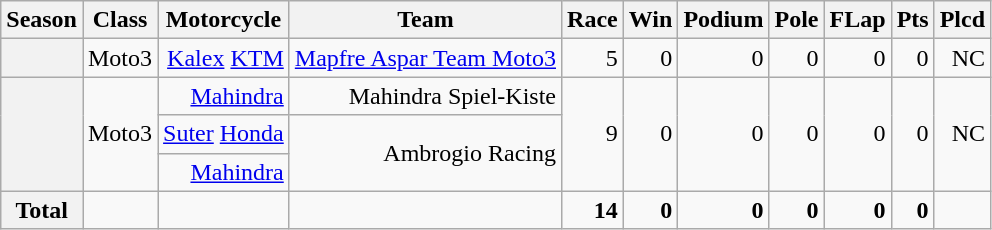<table class="wikitable" style=text-align:right>
<tr>
<th>Season</th>
<th>Class</th>
<th>Motorcycle</th>
<th>Team</th>
<th>Race</th>
<th>Win</th>
<th>Podium</th>
<th>Pole</th>
<th>FLap</th>
<th>Pts</th>
<th>Plcd</th>
</tr>
<tr>
<th></th>
<td>Moto3</td>
<td><a href='#'>Kalex</a> <a href='#'>KTM</a></td>
<td><a href='#'>Mapfre Aspar Team Moto3</a></td>
<td>5</td>
<td>0</td>
<td>0</td>
<td>0</td>
<td>0</td>
<td>0</td>
<td>NC</td>
</tr>
<tr>
<th rowspan=3></th>
<td rowspan=3>Moto3</td>
<td><a href='#'>Mahindra</a></td>
<td>Mahindra Spiel-Kiste</td>
<td rowspan=3>9</td>
<td rowspan=3>0</td>
<td rowspan=3>0</td>
<td rowspan=3>0</td>
<td rowspan=3>0</td>
<td rowspan=3>0</td>
<td rowspan=3>NC</td>
</tr>
<tr>
<td><a href='#'>Suter</a> <a href='#'>Honda</a></td>
<td rowspan=2>Ambrogio Racing</td>
</tr>
<tr>
<td><a href='#'>Mahindra</a></td>
</tr>
<tr>
<th>Total</th>
<td></td>
<td></td>
<td></td>
<td><strong>14</strong></td>
<td><strong>0</strong></td>
<td><strong>0</strong></td>
<td><strong>0</strong></td>
<td><strong>0</strong></td>
<td><strong>0</strong></td>
<td></td>
</tr>
</table>
